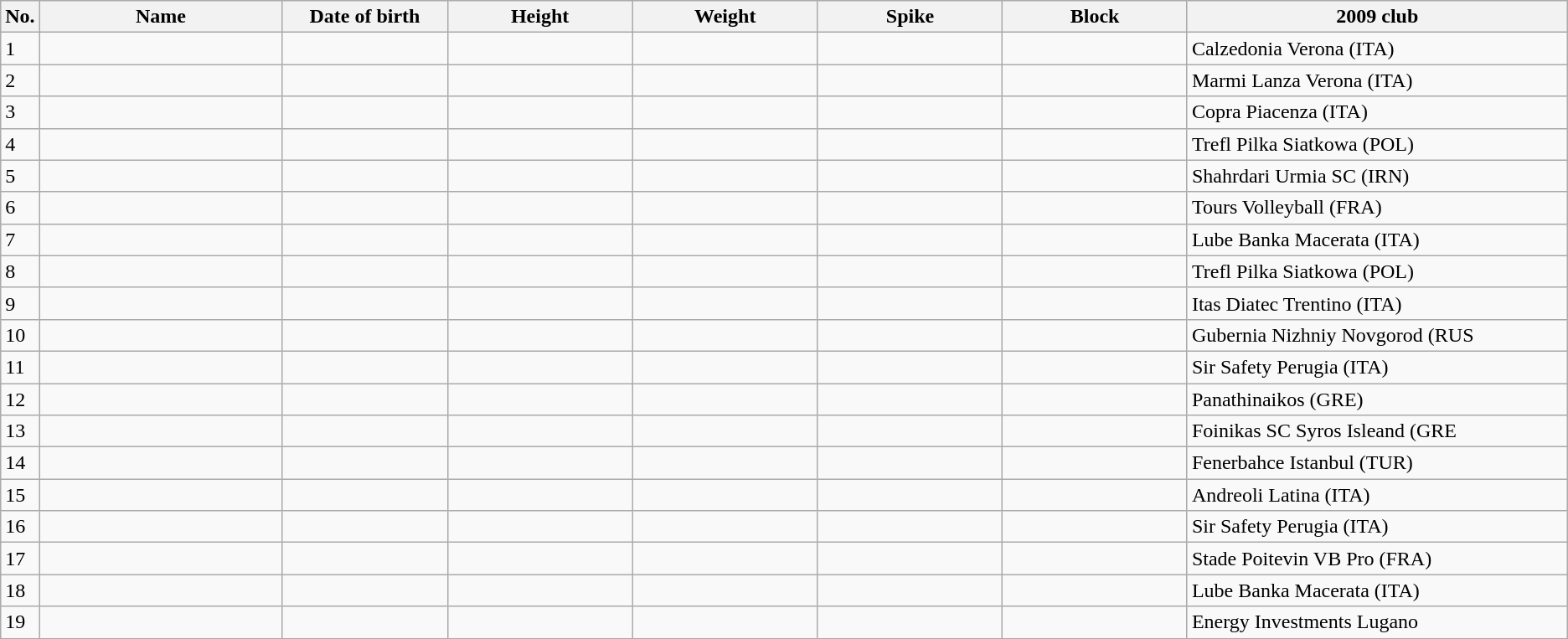<table class="wikitable sortable" style=font-size:100%; text-align:center;>
<tr>
<th>No.</th>
<th style=width:12em>Name</th>
<th style=width:8em>Date of birth</th>
<th style=width:9em>Height</th>
<th style=width:9em>Weight</th>
<th style=width:9em>Spike</th>
<th style=width:9em>Block</th>
<th style=width:19em>2009 club</th>
</tr>
<tr>
<td>1</td>
<td align=left></td>
<td align=right></td>
<td></td>
<td></td>
<td></td>
<td></td>
<td align=left>Calzedonia Verona (ITA)</td>
</tr>
<tr>
<td>2</td>
<td align=left></td>
<td align=right></td>
<td></td>
<td></td>
<td></td>
<td></td>
<td align=left>Marmi Lanza Verona (ITA)</td>
</tr>
<tr>
<td>3</td>
<td align=left></td>
<td align=right></td>
<td></td>
<td></td>
<td></td>
<td></td>
<td align=left>Copra Piacenza (ITA)</td>
</tr>
<tr>
<td>4</td>
<td align=left></td>
<td align=right></td>
<td></td>
<td></td>
<td></td>
<td></td>
<td align=left>Trefl Pilka Siatkowa (POL)</td>
</tr>
<tr>
<td>5</td>
<td align=left></td>
<td align=right></td>
<td></td>
<td></td>
<td></td>
<td></td>
<td align=left>Shahrdari Urmia SC (IRN)</td>
</tr>
<tr>
<td>6</td>
<td align=left></td>
<td align=right></td>
<td></td>
<td></td>
<td></td>
<td></td>
<td align=left>Tours Volleyball (FRA)</td>
</tr>
<tr>
<td>7</td>
<td align=left></td>
<td align=right></td>
<td></td>
<td></td>
<td></td>
<td></td>
<td align=left>Lube Banka Macerata (ITA)</td>
</tr>
<tr>
<td>8</td>
<td align=left></td>
<td align=right></td>
<td></td>
<td></td>
<td></td>
<td></td>
<td align=left>Trefl Pilka Siatkowa (POL)</td>
</tr>
<tr>
<td>9</td>
<td align=left></td>
<td align=right></td>
<td></td>
<td></td>
<td></td>
<td></td>
<td align=left>Itas Diatec Trentino (ITA)</td>
</tr>
<tr>
<td>10</td>
<td align=left></td>
<td align=right></td>
<td></td>
<td></td>
<td></td>
<td></td>
<td align=left>Gubernia Nizhniy Novgorod (RUS</td>
</tr>
<tr>
<td>11</td>
<td align=left></td>
<td align=right></td>
<td></td>
<td></td>
<td></td>
<td></td>
<td align=left>Sir Safety Perugia (ITA)</td>
</tr>
<tr>
<td>12</td>
<td align=left></td>
<td align=right></td>
<td></td>
<td></td>
<td></td>
<td></td>
<td align=left>Panathinaikos (GRE)</td>
</tr>
<tr>
<td>13</td>
<td align=left></td>
<td align=right></td>
<td></td>
<td></td>
<td></td>
<td></td>
<td align=left>Foinikas SC Syros Isleand (GRE</td>
</tr>
<tr>
<td>14</td>
<td align=left></td>
<td align=right></td>
<td></td>
<td></td>
<td></td>
<td></td>
<td align=left>Fenerbahce Istanbul (TUR)</td>
</tr>
<tr>
<td>15</td>
<td align=left></td>
<td align=right></td>
<td></td>
<td></td>
<td></td>
<td></td>
<td align=left>Andreoli Latina (ITA)</td>
</tr>
<tr>
<td>16</td>
<td align=left></td>
<td align=right></td>
<td></td>
<td></td>
<td></td>
<td></td>
<td align=left>Sir Safety Perugia (ITA)</td>
</tr>
<tr>
<td>17</td>
<td align=left></td>
<td align=right></td>
<td></td>
<td></td>
<td></td>
<td></td>
<td align=left>Stade Poitevin VB Pro (FRA)</td>
</tr>
<tr>
<td>18</td>
<td align=left></td>
<td align=right></td>
<td></td>
<td></td>
<td></td>
<td></td>
<td align=left>Lube Banka Macerata (ITA)</td>
</tr>
<tr>
<td>19</td>
<td align=left></td>
<td align=right></td>
<td></td>
<td></td>
<td></td>
<td></td>
<td align=left>Energy Investments Lugano</td>
</tr>
</table>
